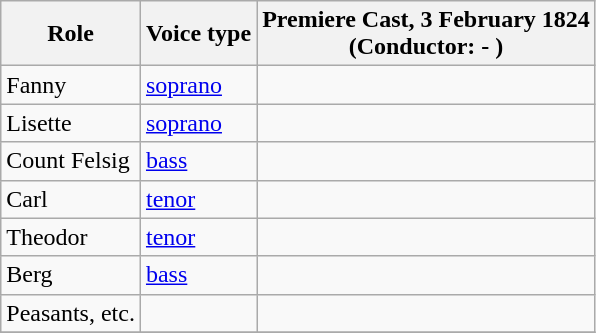<table class="wikitable">
<tr>
<th>Role</th>
<th>Voice type</th>
<th>Premiere Cast, 3 February 1824<br>(Conductor: - )</th>
</tr>
<tr>
<td>Fanny</td>
<td><a href='#'>soprano</a></td>
<td></td>
</tr>
<tr>
<td>Lisette</td>
<td><a href='#'>soprano</a></td>
<td></td>
</tr>
<tr>
<td>Count Felsig</td>
<td><a href='#'>bass</a></td>
<td></td>
</tr>
<tr>
<td>Carl</td>
<td><a href='#'>tenor</a></td>
<td></td>
</tr>
<tr>
<td>Theodor</td>
<td><a href='#'>tenor</a></td>
<td></td>
</tr>
<tr>
<td>Berg</td>
<td><a href='#'>bass</a></td>
<td></td>
</tr>
<tr>
<td>Peasants, etc.</td>
<td></td>
<td></td>
</tr>
<tr>
</tr>
</table>
